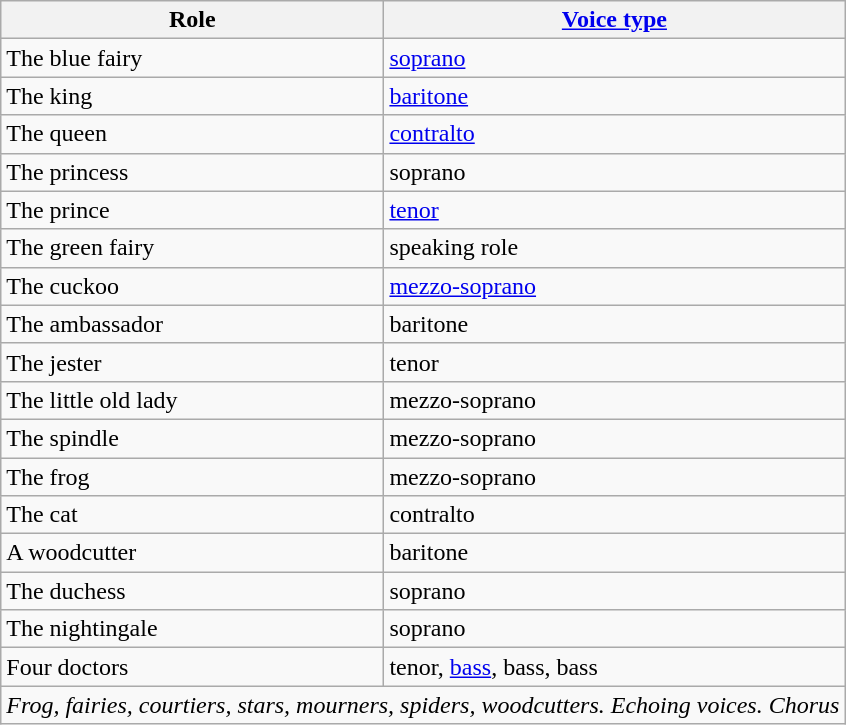<table class="wikitable">
<tr>
<th>Role</th>
<th><a href='#'>Voice type</a></th>
</tr>
<tr>
<td>The blue fairy</td>
<td><a href='#'>soprano</a></td>
</tr>
<tr>
<td>The king</td>
<td><a href='#'>baritone</a></td>
</tr>
<tr>
<td>The queen</td>
<td><a href='#'>contralto</a></td>
</tr>
<tr>
<td>The princess</td>
<td>soprano</td>
</tr>
<tr>
<td>The prince</td>
<td><a href='#'>tenor</a></td>
</tr>
<tr>
<td>The green fairy</td>
<td>speaking role</td>
</tr>
<tr>
<td>The cuckoo</td>
<td><a href='#'>mezzo-soprano</a></td>
</tr>
<tr>
<td>The ambassador</td>
<td>baritone</td>
</tr>
<tr>
<td>The jester</td>
<td>tenor</td>
</tr>
<tr>
<td>The little old lady</td>
<td>mezzo-soprano</td>
</tr>
<tr>
<td>The spindle</td>
<td>mezzo-soprano</td>
</tr>
<tr>
<td>The frog</td>
<td>mezzo-soprano</td>
</tr>
<tr>
<td>The cat</td>
<td>contralto</td>
</tr>
<tr>
<td>A woodcutter</td>
<td>baritone</td>
</tr>
<tr>
<td>The duchess</td>
<td>soprano</td>
</tr>
<tr>
<td>The nightingale</td>
<td>soprano</td>
</tr>
<tr>
<td>Four doctors</td>
<td>tenor, <a href='#'>bass</a>, bass, bass</td>
</tr>
<tr>
<td colspan="2"><em>Frog, fairies, courtiers, stars, mourners, spiders, woodcutters. Echoing voices. Chorus</em></td>
</tr>
</table>
